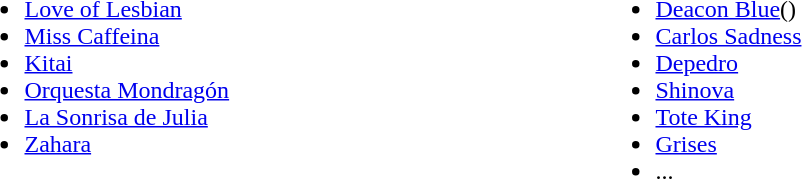<table width=100%>
<tr valign ="top">
<td width=30%><br><ul><li><a href='#'>Love of Lesbian</a></li><li><a href='#'>Miss Caffeina</a></li><li><a href='#'>Kitai</a></li><li><a href='#'>Orquesta Mondragón</a></li><li><a href='#'>La Sonrisa de Julia</a></li><li><a href='#'>Zahara</a></li></ul></td>
<td width=30%><br><ul><li><a href='#'>Deacon Blue</a>()</li><li><a href='#'>Carlos Sadness</a></li><li><a href='#'>Depedro</a></li><li><a href='#'>Shinova</a></li><li><a href='#'>Tote King</a></li><li><a href='#'>Grises</a></li><li>...</li></ul></td>
<td width=30%><br></td>
</tr>
</table>
